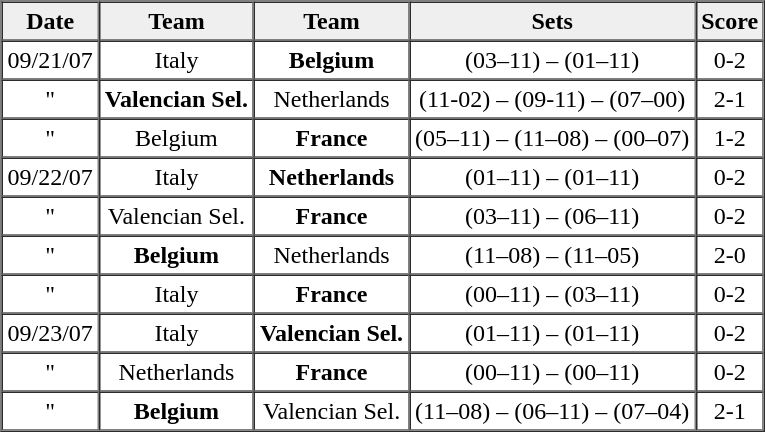<table border="1" cellpadding="3" cellspacing="0" align="left">
<tr>
<th style="background:#efefef;">Date</th>
<th style="background:#efefef;">Team</th>
<th style="background:#efefef;">Team</th>
<th style="background:#efefef;">Sets</th>
<th style="background:#efefef;">Score</th>
</tr>
<tr align="center">
<td>09/21/07</td>
<td>Italy</td>
<td><strong>Belgium</strong></td>
<td>(03–11) – (01–11)</td>
<td>0-2</td>
</tr>
<tr align="center">
<td>"</td>
<td><strong>Valencian Sel.</strong></td>
<td>Netherlands</td>
<td>(11-02) – (09-11) – (07–00)</td>
<td>2-1</td>
</tr>
<tr align="center">
<td>"</td>
<td>Belgium</td>
<td><strong>France</strong></td>
<td>(05–11) – (11–08) – (00–07)</td>
<td>1-2</td>
</tr>
<tr align="center">
<td>09/22/07</td>
<td>Italy</td>
<td><strong>Netherlands</strong></td>
<td>(01–11) – (01–11)</td>
<td>0-2</td>
</tr>
<tr align="center">
<td>"</td>
<td>Valencian Sel.</td>
<td><strong>France</strong></td>
<td>(03–11) – (06–11)</td>
<td>0-2</td>
</tr>
<tr align="center">
<td>"</td>
<td><strong>Belgium</strong></td>
<td>Netherlands</td>
<td>(11–08) – (11–05)</td>
<td>2-0</td>
</tr>
<tr align="center">
<td>"</td>
<td>Italy</td>
<td><strong>France</strong></td>
<td>(00–11) – (03–11)</td>
<td>0-2</td>
</tr>
<tr align="center">
<td>09/23/07</td>
<td>Italy</td>
<td><strong>Valencian Sel.</strong></td>
<td>(01–11) – (01–11)</td>
<td>0-2</td>
</tr>
<tr align="center">
<td>"</td>
<td>Netherlands</td>
<td><strong>France</strong></td>
<td>(00–11) – (00–11)</td>
<td>0-2</td>
</tr>
<tr align="center">
<td>"</td>
<td><strong>Belgium</strong></td>
<td>Valencian Sel.</td>
<td>(11–08) – (06–11) – (07–04)</td>
<td>2-1</td>
</tr>
</table>
